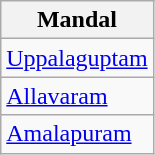<table class="wikitable sortable static-row-numbers static-row-header-hash">
<tr>
<th>Mandal</th>
</tr>
<tr>
<td><a href='#'>Uppalaguptam</a></td>
</tr>
<tr>
<td><a href='#'>Allavaram</a></td>
</tr>
<tr>
<td><a href='#'>Amalapuram</a></td>
</tr>
</table>
